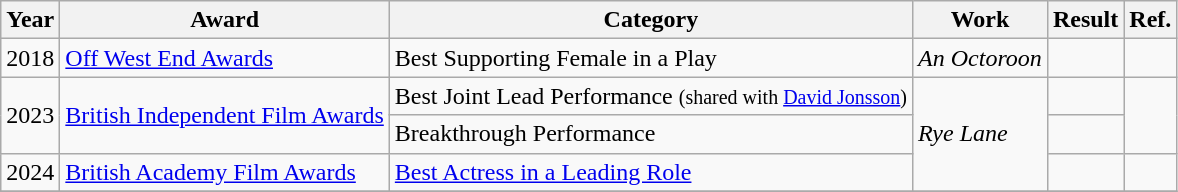<table class="wikitable plainrowheaders">
<tr>
<th>Year</th>
<th>Award</th>
<th>Category</th>
<th>Work</th>
<th>Result</th>
<th>Ref.</th>
</tr>
<tr>
<td>2018</td>
<td><a href='#'>Off West End Awards</a></td>
<td>Best Supporting Female in a Play</td>
<td><em>An Octoroon</em></td>
<td></td>
<td></td>
</tr>
<tr>
<td rowspan="2">2023</td>
<td rowspan="2"><a href='#'>British Independent Film Awards</a></td>
<td>Best Joint Lead Performance <small>(shared with <a href='#'>David Jonsson</a>)</small></td>
<td rowspan="3"><em>Rye Lane</em></td>
<td></td>
<td rowspan="2"></td>
</tr>
<tr>
<td>Breakthrough Performance</td>
<td></td>
</tr>
<tr>
<td>2024</td>
<td><a href='#'>British Academy Film Awards</a></td>
<td><a href='#'>Best Actress in a Leading Role</a></td>
<td></td>
<td></td>
</tr>
<tr>
</tr>
</table>
